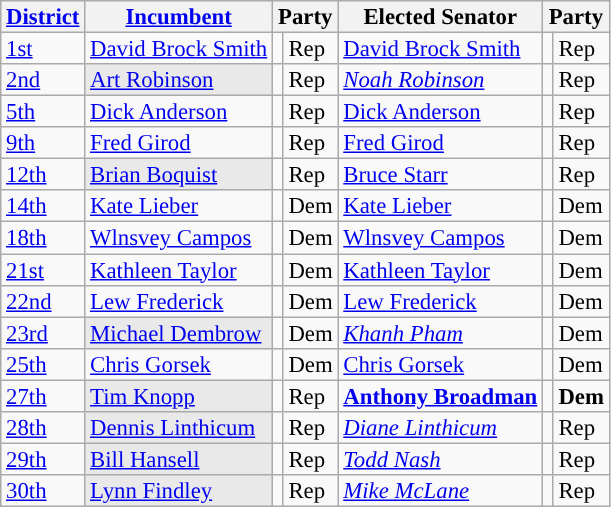<table class="sortable wikitable" style="font-size:95%;line-height:14px;">
<tr>
<th class="unsortable"><a href='#'>District</a></th>
<th class="unsortable"><a href='#'>Incumbent</a></th>
<th colspan="2">Party</th>
<th class="unsortable">Elected Senator</th>
<th colspan="2">Party</th>
</tr>
<tr>
<td><a href='#'>1st</a></td>
<td><a href='#'>David Brock Smith</a></td>
<td style="background:"></td>
<td>Rep</td>
<td><a href='#'>David Brock Smith</a></td>
<td style="background:"></td>
<td>Rep</td>
</tr>
<tr>
<td><a href='#'>2nd</a></td>
<td style="background:#E9E9E9;"><a href='#'>Art Robinson</a></td>
<td style="background:"></td>
<td>Rep</td>
<td><em><a href='#'>Noah Robinson</a></em></td>
<td style="background:"></td>
<td>Rep</td>
</tr>
<tr>
<td><a href='#'>5th</a></td>
<td><a href='#'>Dick Anderson</a></td>
<td style="background:"></td>
<td>Rep</td>
<td><a href='#'>Dick Anderson</a></td>
<td style="background:"></td>
<td>Rep</td>
</tr>
<tr>
<td><a href='#'>9th</a></td>
<td><a href='#'>Fred Girod</a></td>
<td style="background:"></td>
<td>Rep</td>
<td><a href='#'>Fred Girod</a></td>
<td style="background:"></td>
<td>Rep</td>
</tr>
<tr>
<td><a href='#'>12th</a></td>
<td style="background:#E9E9E9;"><a href='#'>Brian Boquist</a></td>
<td style="background:"></td>
<td>Rep</td>
<td><a href='#'>Bruce Starr</a></td>
<td style="background:"></td>
<td>Rep</td>
</tr>
<tr>
<td><a href='#'>14th</a></td>
<td><a href='#'>Kate Lieber</a></td>
<td style="background:"></td>
<td>Dem</td>
<td><a href='#'>Kate Lieber</a></td>
<td style="background:"></td>
<td>Dem</td>
</tr>
<tr>
<td><a href='#'>18th</a></td>
<td><a href='#'>Wlnsvey Campos</a></td>
<td style="background:"></td>
<td>Dem</td>
<td><a href='#'>Wlnsvey Campos</a></td>
<td style="background:"></td>
<td>Dem</td>
</tr>
<tr>
<td><a href='#'>21st</a></td>
<td><a href='#'>Kathleen Taylor</a></td>
<td style="background:"></td>
<td>Dem</td>
<td><a href='#'>Kathleen Taylor</a></td>
<td style="background:"></td>
<td>Dem</td>
</tr>
<tr>
<td><a href='#'>22nd</a></td>
<td><a href='#'>Lew Frederick</a></td>
<td style="background:"></td>
<td>Dem</td>
<td><a href='#'>Lew Frederick</a></td>
<td style="background:"></td>
<td>Dem</td>
</tr>
<tr>
<td><a href='#'>23rd</a></td>
<td style="background:#E9E9E9;"><a href='#'>Michael Dembrow</a></td>
<td style="background:"></td>
<td>Dem</td>
<td><em><a href='#'>Khanh Pham</a></em></td>
<td style="background:"></td>
<td>Dem</td>
</tr>
<tr>
<td><a href='#'>25th</a></td>
<td><a href='#'>Chris Gorsek</a></td>
<td style="background:"></td>
<td>Dem</td>
<td><a href='#'>Chris Gorsek</a></td>
<td style="background:"></td>
<td>Dem</td>
</tr>
<tr>
<td><a href='#'>27th</a></td>
<td style="background:#E9E9E9;"><a href='#'>Tim Knopp</a></td>
<td style="background:"></td>
<td>Rep</td>
<td><strong><a href='#'>Anthony Broadman</a></strong></td>
<td style="background:"></td>
<td><strong>Dem</strong></td>
</tr>
<tr>
<td><a href='#'>28th</a></td>
<td style="background:#E9E9E9;"><a href='#'>Dennis Linthicum</a></td>
<td style="background:"></td>
<td>Rep</td>
<td><em><a href='#'>Diane Linthicum</a></em></td>
<td style="background:"></td>
<td>Rep</td>
</tr>
<tr>
<td><a href='#'>29th</a></td>
<td style="background:#E9E9E9;"><a href='#'>Bill Hansell</a></td>
<td style="background:"></td>
<td>Rep</td>
<td><em><a href='#'>Todd Nash</a></em></td>
<td style="background:"></td>
<td>Rep</td>
</tr>
<tr>
<td><a href='#'>30th</a></td>
<td style="background:#E9E9E9;"><a href='#'>Lynn Findley</a></td>
<td style="background:"></td>
<td>Rep</td>
<td><em><a href='#'>Mike McLane</a></em></td>
<td style="background:"></td>
<td>Rep</td>
</tr>
</table>
